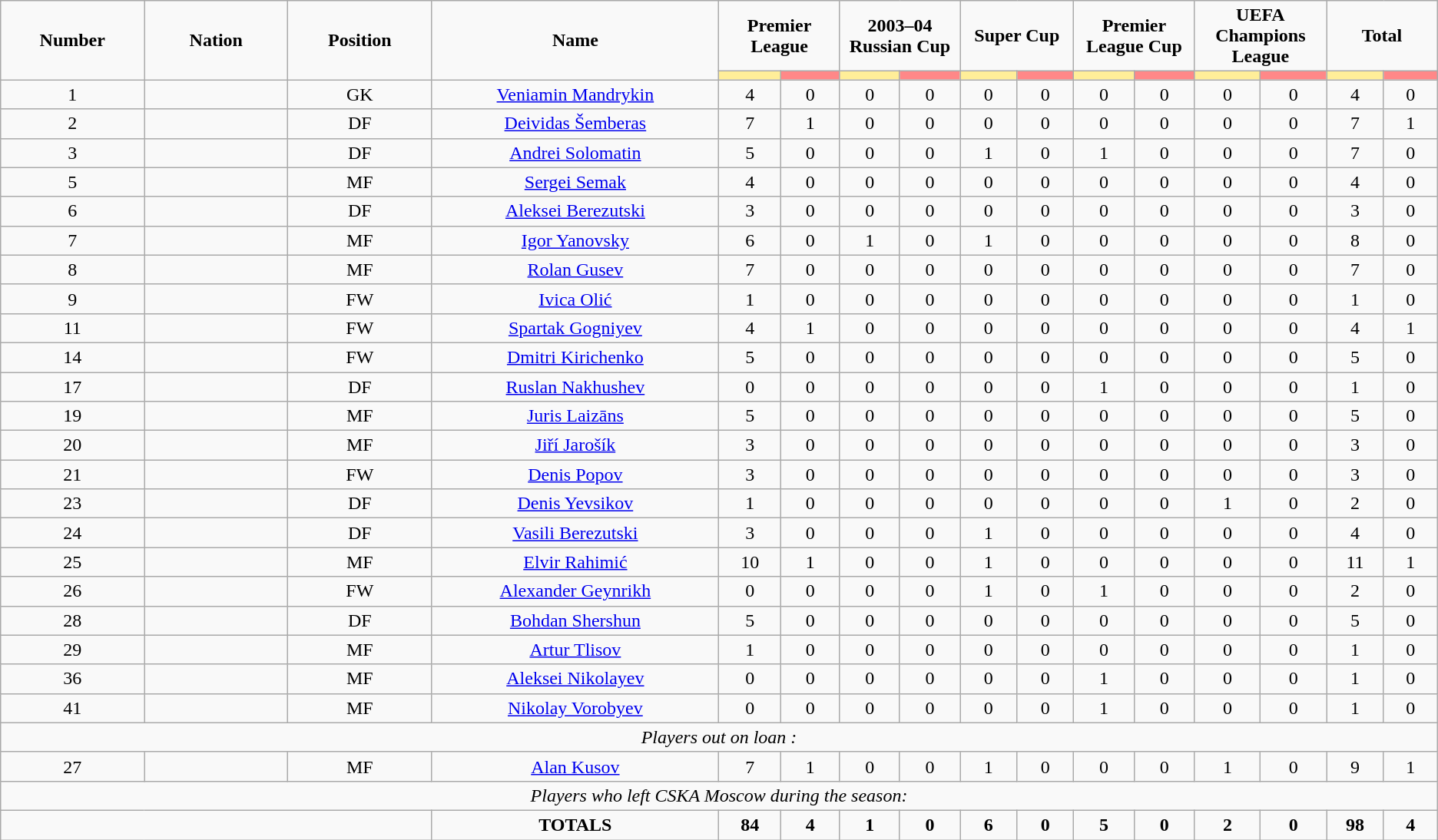<table class="wikitable" style="font-size: 100%; text-align: center;">
<tr>
<td rowspan="2" width="10%" align="center"><strong>Number</strong></td>
<td rowspan="2" width="10%" align="center"><strong>Nation</strong></td>
<td rowspan="2" width="10%" align="center"><strong>Position</strong></td>
<td rowspan="2" width="20%" align="center"><strong>Name</strong></td>
<td colspan="2" align="center"><strong>Premier League</strong></td>
<td colspan="2" align="center"><strong>2003–04 Russian Cup</strong></td>
<td colspan="2" align="center"><strong>Super Cup</strong></td>
<td colspan="2" align="center"><strong>Premier League Cup</strong></td>
<td colspan="2" align="center"><strong>UEFA Champions League</strong></td>
<td colspan="2" align="center"><strong>Total</strong></td>
</tr>
<tr>
<th width=60 style="background: #FFEE99"></th>
<th width=60 style="background: #FF8888"></th>
<th width=60 style="background: #FFEE99"></th>
<th width=60 style="background: #FF8888"></th>
<th width=60 style="background: #FFEE99"></th>
<th width=60 style="background: #FF8888"></th>
<th width=60 style="background: #FFEE99"></th>
<th width=60 style="background: #FF8888"></th>
<th width=60 style="background: #FFEE99"></th>
<th width=60 style="background: #FF8888"></th>
<th width=60 style="background: #FFEE99"></th>
<th width=60 style="background: #FF8888"></th>
</tr>
<tr>
<td>1</td>
<td></td>
<td>GK</td>
<td><a href='#'>Veniamin Mandrykin</a></td>
<td>4</td>
<td>0</td>
<td>0</td>
<td>0</td>
<td>0</td>
<td>0</td>
<td>0</td>
<td>0</td>
<td>0</td>
<td>0</td>
<td>4</td>
<td>0</td>
</tr>
<tr>
<td>2</td>
<td></td>
<td>DF</td>
<td><a href='#'>Deividas Šemberas</a></td>
<td>7</td>
<td>1</td>
<td>0</td>
<td>0</td>
<td>0</td>
<td>0</td>
<td>0</td>
<td>0</td>
<td>0</td>
<td>0</td>
<td>7</td>
<td>1</td>
</tr>
<tr>
<td>3</td>
<td></td>
<td>DF</td>
<td><a href='#'>Andrei Solomatin</a></td>
<td>5</td>
<td>0</td>
<td>0</td>
<td>0</td>
<td>1</td>
<td>0</td>
<td>1</td>
<td>0</td>
<td>0</td>
<td>0</td>
<td>7</td>
<td>0</td>
</tr>
<tr>
<td>5</td>
<td></td>
<td>MF</td>
<td><a href='#'>Sergei Semak</a></td>
<td>4</td>
<td>0</td>
<td>0</td>
<td>0</td>
<td>0</td>
<td>0</td>
<td>0</td>
<td>0</td>
<td>0</td>
<td>0</td>
<td>4</td>
<td>0</td>
</tr>
<tr>
<td>6</td>
<td></td>
<td>DF</td>
<td><a href='#'>Aleksei Berezutski</a></td>
<td>3</td>
<td>0</td>
<td>0</td>
<td>0</td>
<td>0</td>
<td>0</td>
<td>0</td>
<td>0</td>
<td>0</td>
<td>0</td>
<td>3</td>
<td>0</td>
</tr>
<tr>
<td>7</td>
<td></td>
<td>MF</td>
<td><a href='#'>Igor Yanovsky</a></td>
<td>6</td>
<td>0</td>
<td>1</td>
<td>0</td>
<td>1</td>
<td>0</td>
<td>0</td>
<td>0</td>
<td>0</td>
<td>0</td>
<td>8</td>
<td>0</td>
</tr>
<tr>
<td>8</td>
<td></td>
<td>MF</td>
<td><a href='#'>Rolan Gusev</a></td>
<td>7</td>
<td>0</td>
<td>0</td>
<td>0</td>
<td>0</td>
<td>0</td>
<td>0</td>
<td>0</td>
<td>0</td>
<td>0</td>
<td>7</td>
<td>0</td>
</tr>
<tr>
<td>9</td>
<td></td>
<td>FW</td>
<td><a href='#'>Ivica Olić</a></td>
<td>1</td>
<td>0</td>
<td>0</td>
<td>0</td>
<td>0</td>
<td>0</td>
<td>0</td>
<td>0</td>
<td>0</td>
<td>0</td>
<td>1</td>
<td>0</td>
</tr>
<tr>
<td>11</td>
<td></td>
<td>FW</td>
<td><a href='#'>Spartak Gogniyev</a></td>
<td>4</td>
<td>1</td>
<td>0</td>
<td>0</td>
<td>0</td>
<td>0</td>
<td>0</td>
<td>0</td>
<td>0</td>
<td>0</td>
<td>4</td>
<td>1</td>
</tr>
<tr>
<td>14</td>
<td></td>
<td>FW</td>
<td><a href='#'>Dmitri Kirichenko</a></td>
<td>5</td>
<td>0</td>
<td>0</td>
<td>0</td>
<td>0</td>
<td>0</td>
<td>0</td>
<td>0</td>
<td>0</td>
<td>0</td>
<td>5</td>
<td>0</td>
</tr>
<tr>
<td>17</td>
<td></td>
<td>DF</td>
<td><a href='#'>Ruslan Nakhushev</a></td>
<td>0</td>
<td>0</td>
<td>0</td>
<td>0</td>
<td>0</td>
<td>0</td>
<td>1</td>
<td>0</td>
<td>0</td>
<td>0</td>
<td>1</td>
<td>0</td>
</tr>
<tr>
<td>19</td>
<td></td>
<td>MF</td>
<td><a href='#'>Juris Laizāns</a></td>
<td>5</td>
<td>0</td>
<td>0</td>
<td>0</td>
<td>0</td>
<td>0</td>
<td>0</td>
<td>0</td>
<td>0</td>
<td>0</td>
<td>5</td>
<td>0</td>
</tr>
<tr>
<td>20</td>
<td></td>
<td>MF</td>
<td><a href='#'>Jiří Jarošík</a></td>
<td>3</td>
<td>0</td>
<td>0</td>
<td>0</td>
<td>0</td>
<td>0</td>
<td>0</td>
<td>0</td>
<td>0</td>
<td>0</td>
<td>3</td>
<td>0</td>
</tr>
<tr>
<td>21</td>
<td></td>
<td>FW</td>
<td><a href='#'>Denis Popov</a></td>
<td>3</td>
<td>0</td>
<td>0</td>
<td>0</td>
<td>0</td>
<td>0</td>
<td>0</td>
<td>0</td>
<td>0</td>
<td>0</td>
<td>3</td>
<td>0</td>
</tr>
<tr>
<td>23</td>
<td></td>
<td>DF</td>
<td><a href='#'>Denis Yevsikov</a></td>
<td>1</td>
<td>0</td>
<td>0</td>
<td>0</td>
<td>0</td>
<td>0</td>
<td>0</td>
<td>0</td>
<td>1</td>
<td>0</td>
<td>2</td>
<td>0</td>
</tr>
<tr>
<td>24</td>
<td></td>
<td>DF</td>
<td><a href='#'>Vasili Berezutski</a></td>
<td>3</td>
<td>0</td>
<td>0</td>
<td>0</td>
<td>1</td>
<td>0</td>
<td>0</td>
<td>0</td>
<td>0</td>
<td>0</td>
<td>4</td>
<td>0</td>
</tr>
<tr>
<td>25</td>
<td></td>
<td>MF</td>
<td><a href='#'>Elvir Rahimić</a></td>
<td>10</td>
<td>1</td>
<td>0</td>
<td>0</td>
<td>1</td>
<td>0</td>
<td>0</td>
<td>0</td>
<td>0</td>
<td>0</td>
<td>11</td>
<td>1</td>
</tr>
<tr>
<td>26</td>
<td></td>
<td>FW</td>
<td><a href='#'>Alexander Geynrikh</a></td>
<td>0</td>
<td>0</td>
<td>0</td>
<td>0</td>
<td>1</td>
<td>0</td>
<td>1</td>
<td>0</td>
<td>0</td>
<td>0</td>
<td>2</td>
<td>0</td>
</tr>
<tr>
<td>28</td>
<td></td>
<td>DF</td>
<td><a href='#'>Bohdan Shershun</a></td>
<td>5</td>
<td>0</td>
<td>0</td>
<td>0</td>
<td>0</td>
<td>0</td>
<td>0</td>
<td>0</td>
<td>0</td>
<td>0</td>
<td>5</td>
<td>0</td>
</tr>
<tr>
<td>29</td>
<td></td>
<td>MF</td>
<td><a href='#'>Artur Tlisov</a></td>
<td>1</td>
<td>0</td>
<td>0</td>
<td>0</td>
<td>0</td>
<td>0</td>
<td>0</td>
<td>0</td>
<td>0</td>
<td>0</td>
<td>1</td>
<td>0</td>
</tr>
<tr>
<td>36</td>
<td></td>
<td>MF</td>
<td><a href='#'>Aleksei Nikolayev</a></td>
<td>0</td>
<td>0</td>
<td>0</td>
<td>0</td>
<td>0</td>
<td>0</td>
<td>1</td>
<td>0</td>
<td>0</td>
<td>0</td>
<td>1</td>
<td>0</td>
</tr>
<tr>
<td>41</td>
<td></td>
<td>MF</td>
<td><a href='#'>Nikolay Vorobyev</a></td>
<td>0</td>
<td>0</td>
<td>0</td>
<td>0</td>
<td>0</td>
<td>0</td>
<td>1</td>
<td>0</td>
<td>0</td>
<td>0</td>
<td>1</td>
<td>0</td>
</tr>
<tr>
<td colspan="16"><em>Players out on loan :</em></td>
</tr>
<tr>
<td>27</td>
<td></td>
<td>MF</td>
<td><a href='#'>Alan Kusov</a></td>
<td>7</td>
<td>1</td>
<td>0</td>
<td>0</td>
<td>1</td>
<td>0</td>
<td>0</td>
<td>0</td>
<td>1</td>
<td>0</td>
<td>9</td>
<td>1</td>
</tr>
<tr>
<td colspan="16"><em>Players who left CSKA Moscow during the season:</em></td>
</tr>
<tr>
<td colspan="3"></td>
<td><strong>TOTALS</strong></td>
<td><strong>84</strong></td>
<td><strong>4</strong></td>
<td><strong>1</strong></td>
<td><strong>0</strong></td>
<td><strong>6</strong></td>
<td><strong>0</strong></td>
<td><strong>5</strong></td>
<td><strong>0</strong></td>
<td><strong>2</strong></td>
<td><strong>0</strong></td>
<td><strong>98</strong></td>
<td><strong>4</strong></td>
</tr>
</table>
